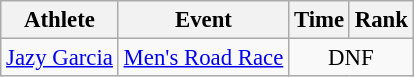<table class=wikitable style="font-size:95%">
<tr>
<th>Athlete</th>
<th>Event</th>
<th>Time</th>
<th>Rank</th>
</tr>
<tr align="center">
<td><a href='#'>Jazy Garcia</a></td>
<td><a href='#'>Men's Road Race</a></td>
<td colspan=2>DNF</td>
</tr>
</table>
